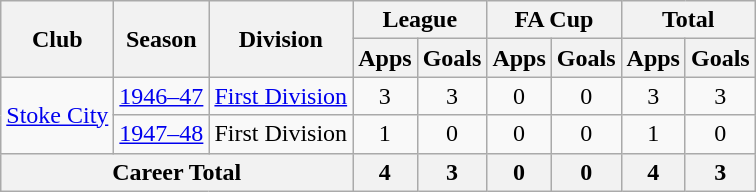<table class="wikitable" style="text-align: center;">
<tr>
<th rowspan="2">Club</th>
<th rowspan="2">Season</th>
<th rowspan="2">Division</th>
<th colspan="2">League</th>
<th colspan="2">FA Cup</th>
<th colspan="2">Total</th>
</tr>
<tr>
<th>Apps</th>
<th>Goals</th>
<th>Apps</th>
<th>Goals</th>
<th>Apps</th>
<th>Goals</th>
</tr>
<tr>
<td rowspan="2"><a href='#'>Stoke City</a></td>
<td><a href='#'>1946–47</a></td>
<td><a href='#'>First Division</a></td>
<td>3</td>
<td>3</td>
<td>0</td>
<td>0</td>
<td>3</td>
<td>3</td>
</tr>
<tr>
<td><a href='#'>1947–48</a></td>
<td>First Division</td>
<td>1</td>
<td>0</td>
<td>0</td>
<td>0</td>
<td>1</td>
<td>0</td>
</tr>
<tr>
<th colspan="3">Career Total</th>
<th>4</th>
<th>3</th>
<th>0</th>
<th>0</th>
<th>4</th>
<th>3</th>
</tr>
</table>
